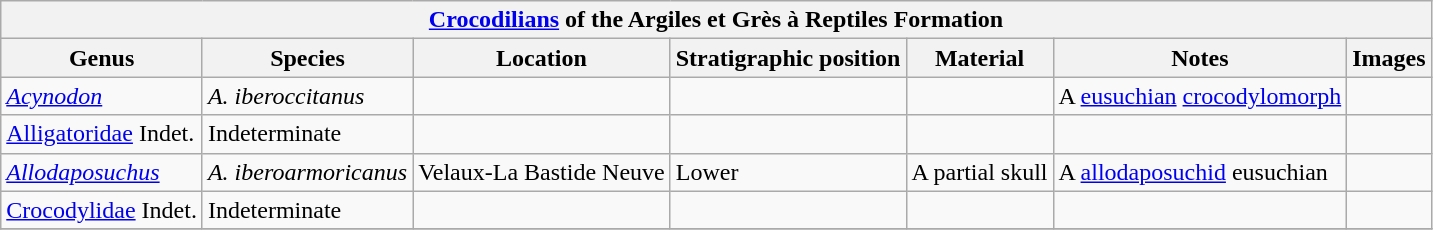<table class="wikitable" align="center">
<tr>
<th colspan="7" align="center"><a href='#'>Crocodilians</a> of the Argiles et Grès à Reptiles Formation</th>
</tr>
<tr>
<th>Genus</th>
<th>Species</th>
<th>Location</th>
<th>Stratigraphic position</th>
<th>Material</th>
<th>Notes</th>
<th>Images</th>
</tr>
<tr>
<td><em><a href='#'>Acynodon</a></em></td>
<td><em>A. iberoccitanus</em></td>
<td></td>
<td></td>
<td></td>
<td>A <a href='#'>eusuchian</a> <a href='#'>crocodylomorph</a></td>
<td></td>
</tr>
<tr>
<td><a href='#'>Alligatoridae</a> Indet.</td>
<td>Indeterminate</td>
<td></td>
<td></td>
<td></td>
<td></td>
<td></td>
</tr>
<tr>
<td><em><a href='#'>Allodaposuchus</a></em></td>
<td><em>A. iberoarmoricanus</em></td>
<td>Velaux-La Bastide Neuve</td>
<td>Lower</td>
<td>A partial skull</td>
<td>A <a href='#'>allodaposuchid</a> eusuchian</td>
<td></td>
</tr>
<tr>
<td><a href='#'>Crocodylidae</a> Indet.</td>
<td>Indeterminate</td>
<td></td>
<td></td>
<td></td>
<td></td>
<td></td>
</tr>
<tr>
</tr>
</table>
